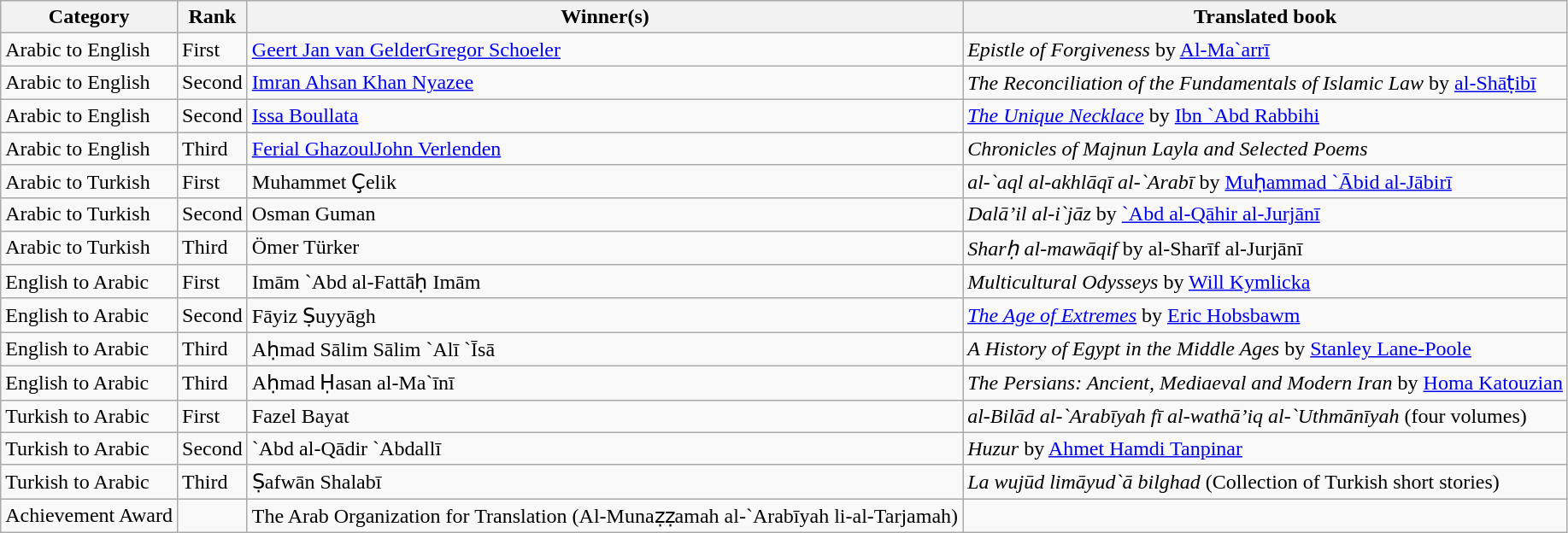<table class="wikitable">
<tr>
<th><strong>Category</strong></th>
<th><strong>Rank</strong></th>
<th><strong>Winner(s)</strong></th>
<th><strong>Translated book</strong></th>
</tr>
<tr>
<td>Arabic to English</td>
<td>First</td>
<td><a href='#'>Geert Jan van Gelder</a><a href='#'>Gregor Schoeler</a></td>
<td><em>Epistle of Forgiveness</em> by <a href='#'>Al-Ma`arrī</a></td>
</tr>
<tr>
<td>Arabic to English</td>
<td>Second</td>
<td><a href='#'>Imran Ahsan Khan Nyazee</a></td>
<td><em>The Reconciliation of the Fundamentals of Islamic Law</em> by <a href='#'>al-Shāṭibī</a></td>
</tr>
<tr>
<td>Arabic to English</td>
<td>Second</td>
<td><a href='#'>Issa Boullata</a></td>
<td><em><a href='#'>The Unique Necklace</a></em> by <a href='#'>Ibn `Abd Rabbihi</a></td>
</tr>
<tr>
<td>Arabic to English</td>
<td>Third</td>
<td><a href='#'>Ferial Ghazoul</a><a href='#'>John Verlenden</a></td>
<td><em>Chronicles of Majnun Layla and Selected Poems</em></td>
</tr>
<tr>
<td>Arabic to Turkish</td>
<td>First</td>
<td>Muhammet Ҫelik</td>
<td><em>al-`aql al-akhlāqī al-`Arabī</em> by <a href='#'>Muḥammad `Ābid al-Jābirī</a></td>
</tr>
<tr>
<td>Arabic to Turkish</td>
<td>Second</td>
<td>Osman Guman</td>
<td><em>Dalā’il al-i`jāz</em> by <a href='#'>`Abd al-Qāhir al-Jurjānī</a></td>
</tr>
<tr>
<td>Arabic to Turkish</td>
<td>Third</td>
<td>Ömer Türker</td>
<td><em>Sharḥ al-mawāqif</em> by al-Sharīf al-Jurjānī</td>
</tr>
<tr>
<td>English to Arabic</td>
<td>First</td>
<td>Imām `Abd al-Fattāḥ Imām</td>
<td><em>Multicultural Odysseys</em> by <a href='#'>Will Kymlicka</a></td>
</tr>
<tr>
<td>English to Arabic</td>
<td>Second</td>
<td>Fāyiz Ṣuyyāgh</td>
<td><em><a href='#'>The Age of Extremes</a></em> by <a href='#'>Eric Hobsbawm</a></td>
</tr>
<tr>
<td>English to Arabic</td>
<td>Third</td>
<td>Aḥmad Sālim Sālim  `Alī `Īsā</td>
<td><em>A History of Egypt in the Middle Ages</em> by <a href='#'>Stanley Lane-Poole</a></td>
</tr>
<tr>
<td>English to Arabic</td>
<td>Third</td>
<td>Aḥmad Ḥasan al-Ma`īnī</td>
<td><em>The Persians: Ancient, Mediaeval and Modern Iran</em> by <a href='#'>Homa Katouzian</a></td>
</tr>
<tr>
<td>Turkish to Arabic</td>
<td>First</td>
<td>Fazel Bayat</td>
<td><em>al-Bilād al-`Arabīyah fī al-wathā’iq al-`Uthmānīyah</em> (four volumes)</td>
</tr>
<tr>
<td>Turkish to Arabic</td>
<td>Second</td>
<td>`Abd al-Qādir `Abdallī</td>
<td><em>Huzur</em> by <a href='#'>Ahmet Hamdi Tanpinar</a></td>
</tr>
<tr>
<td>Turkish to Arabic</td>
<td>Third</td>
<td>Ṣafwān Shalabī</td>
<td><em>La wujūd limāyud`ā bilghad</em> (Collection of Turkish short stories)</td>
</tr>
<tr>
<td>Achievement Award</td>
<td></td>
<td>The Arab Organization for Translation (Al-Munaẓẓamah al-`Arabīyah li-al-Tarjamah)</td>
<td></td>
</tr>
</table>
